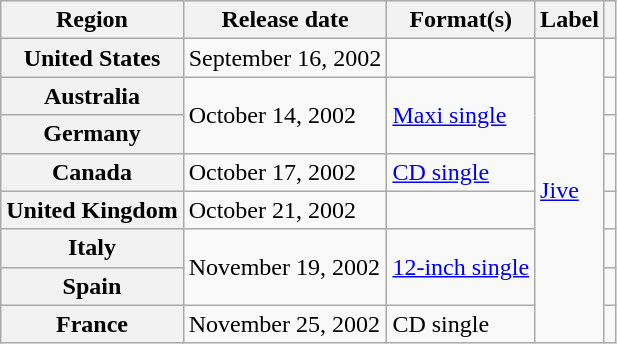<table class="wikitable plainrowheaders">
<tr>
<th scope="col">Region</th>
<th scope="col">Release date</th>
<th scope="col">Format(s)</th>
<th scope="col">Label</th>
<th scope="col"></th>
</tr>
<tr>
<th scope="row">United States</th>
<td>September 16, 2002</td>
<td></td>
<td rowspan="8"><a href='#'>Jive</a></td>
<td></td>
</tr>
<tr>
<th scope="row">Australia</th>
<td rowspan="2">October 14, 2002</td>
<td rowspan="2"><a href='#'>Maxi single</a></td>
<td></td>
</tr>
<tr>
<th scope="row">Germany</th>
<td></td>
</tr>
<tr>
<th scope="row">Canada</th>
<td>October 17, 2002</td>
<td><a href='#'>CD single</a></td>
<td></td>
</tr>
<tr>
<th scope="row">United Kingdom</th>
<td>October 21, 2002</td>
<td></td>
<td></td>
</tr>
<tr>
<th scope="row">Italy</th>
<td rowspan="2">November 19, 2002</td>
<td rowspan="2"><a href='#'>12-inch single</a></td>
<td></td>
</tr>
<tr>
<th scope="row">Spain</th>
<td></td>
</tr>
<tr>
<th scope="row">France</th>
<td>November 25, 2002</td>
<td>CD single</td>
<td></td>
</tr>
</table>
